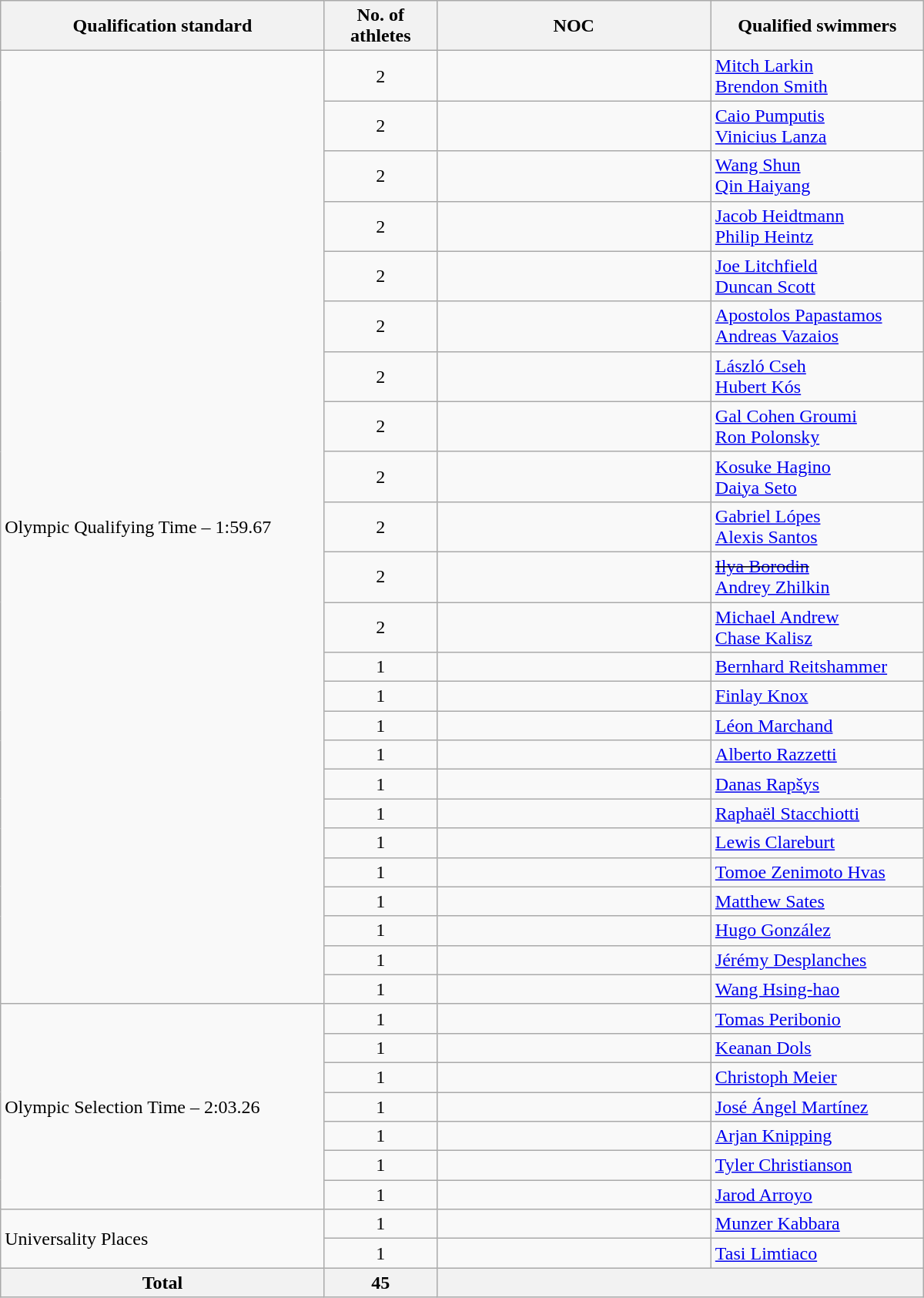<table class=wikitable style="text-align:left" width=800>
<tr>
<th>Qualification standard</th>
<th width=90>No. of athletes</th>
<th width=230>NOC</th>
<th>Qualified swimmers</th>
</tr>
<tr>
<td rowspan=24>Olympic Qualifying Time – 1:59.67</td>
<td align=center>2</td>
<td></td>
<td><a href='#'>Mitch Larkin</a><br><a href='#'>Brendon Smith</a></td>
</tr>
<tr>
<td align=center>2</td>
<td></td>
<td><a href='#'>Caio Pumputis</a><br><a href='#'>Vinicius Lanza</a></td>
</tr>
<tr>
<td align=center>2</td>
<td></td>
<td><a href='#'>Wang Shun</a><br><a href='#'>Qin Haiyang</a></td>
</tr>
<tr>
<td align=center>2</td>
<td></td>
<td><a href='#'>Jacob Heidtmann</a><br><a href='#'>Philip Heintz</a></td>
</tr>
<tr>
<td align=center>2</td>
<td></td>
<td><a href='#'>Joe Litchfield</a><br><a href='#'>Duncan Scott</a></td>
</tr>
<tr>
<td align=center>2</td>
<td></td>
<td><a href='#'>Apostolos Papastamos</a><br><a href='#'>Andreas Vazaios</a></td>
</tr>
<tr>
<td align=center>2</td>
<td></td>
<td><a href='#'>László Cseh</a><br><a href='#'>Hubert Kós</a></td>
</tr>
<tr>
<td align=center>2</td>
<td></td>
<td><a href='#'>Gal Cohen Groumi</a><br><a href='#'>Ron Polonsky</a></td>
</tr>
<tr>
<td align=center>2</td>
<td></td>
<td><a href='#'>Kosuke Hagino</a><br><a href='#'>Daiya Seto</a></td>
</tr>
<tr>
<td align=center>2</td>
<td></td>
<td><a href='#'>Gabriel Lópes</a><br><a href='#'>Alexis Santos</a></td>
</tr>
<tr>
<td align=center>2</td>
<td></td>
<td><s><a href='#'>Ilya Borodin</a></s><br><a href='#'>Andrey Zhilkin</a></td>
</tr>
<tr>
<td align=center>2</td>
<td></td>
<td><a href='#'>Michael Andrew</a><br><a href='#'>Chase Kalisz</a></td>
</tr>
<tr>
<td align=center>1</td>
<td></td>
<td><a href='#'>Bernhard Reitshammer</a></td>
</tr>
<tr>
<td align=center>1</td>
<td></td>
<td><a href='#'>Finlay Knox</a></td>
</tr>
<tr>
<td align=center>1</td>
<td></td>
<td><a href='#'>Léon Marchand</a></td>
</tr>
<tr>
<td align=center>1</td>
<td></td>
<td><a href='#'>Alberto Razzetti</a></td>
</tr>
<tr>
<td align=center>1</td>
<td></td>
<td><a href='#'>Danas Rapšys</a></td>
</tr>
<tr>
<td align=center>1</td>
<td></td>
<td><a href='#'>Raphaël Stacchiotti</a></td>
</tr>
<tr>
<td align="center">1</td>
<td></td>
<td><a href='#'>Lewis Clareburt</a></td>
</tr>
<tr>
<td align=center>1</td>
<td></td>
<td><a href='#'>Tomoe Zenimoto Hvas</a></td>
</tr>
<tr>
<td align=center>1</td>
<td></td>
<td><a href='#'>Matthew Sates</a></td>
</tr>
<tr>
<td align=center>1</td>
<td></td>
<td><a href='#'>Hugo González</a></td>
</tr>
<tr>
<td align=center>1</td>
<td></td>
<td><a href='#'>Jérémy Desplanches</a></td>
</tr>
<tr>
<td align=center>1</td>
<td></td>
<td><a href='#'>Wang Hsing-hao</a></td>
</tr>
<tr>
<td rowspan=7>Olympic Selection Time – 2:03.26</td>
<td align=center>1</td>
<td></td>
<td><a href='#'>Tomas Peribonio</a></td>
</tr>
<tr>
<td align=center>1</td>
<td></td>
<td><a href='#'>Keanan Dols</a></td>
</tr>
<tr>
<td align=center>1</td>
<td></td>
<td><a href='#'>Christoph Meier</a></td>
</tr>
<tr>
<td align=center>1</td>
<td></td>
<td><a href='#'>José Ángel Martínez</a></td>
</tr>
<tr>
<td align=center>1</td>
<td></td>
<td><a href='#'>Arjan Knipping</a></td>
</tr>
<tr>
<td align=center>1</td>
<td></td>
<td><a href='#'>Tyler Christianson</a></td>
</tr>
<tr>
<td align=center>1</td>
<td></td>
<td><a href='#'>Jarod Arroyo</a></td>
</tr>
<tr>
<td rowspan=2>Universality Places</td>
<td align=center>1</td>
<td></td>
<td><a href='#'>Munzer Kabbara</a></td>
</tr>
<tr>
<td align=center>1</td>
<td></td>
<td><a href='#'>Tasi Limtiaco</a></td>
</tr>
<tr>
<th><strong>Total</strong></th>
<th>45</th>
<th colspan=2></th>
</tr>
</table>
